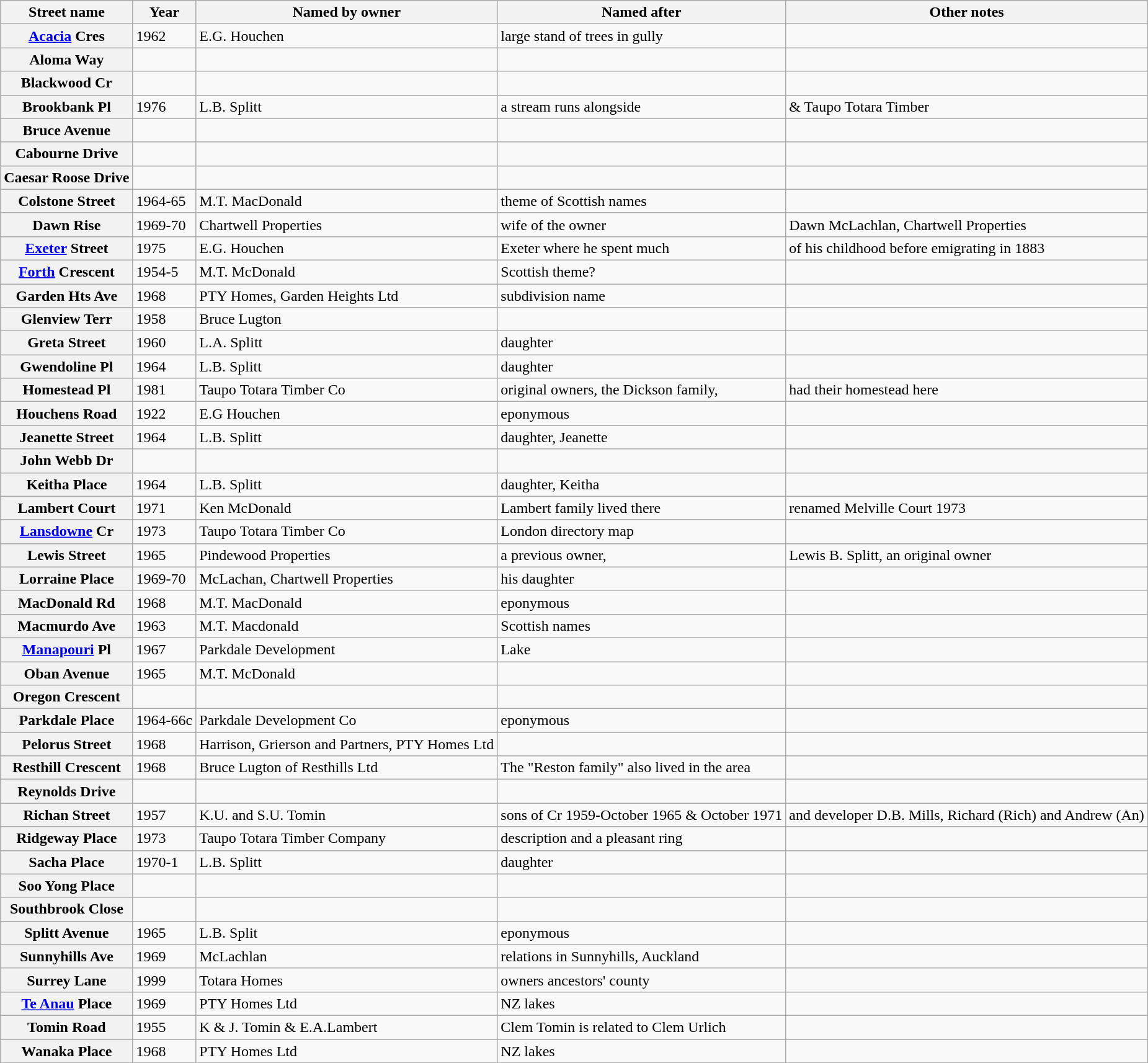<table class="wikitable sortable" border="1">
<tr>
<th>Street name</th>
<th><strong>Year</strong></th>
<th><strong>Named by owner</strong></th>
<th><strong>Named after</strong></th>
<th><strong>Other notes</strong></th>
</tr>
<tr>
<th><a href='#'>Acacia</a> Cres</th>
<td>1962</td>
<td>E.G. Houchen</td>
<td>large stand of trees in gully</td>
<td></td>
</tr>
<tr>
<th>Aloma Way</th>
<td></td>
<td></td>
<td></td>
<td></td>
</tr>
<tr>
<th>Blackwood Cr</th>
<td></td>
<td></td>
<td></td>
<td></td>
</tr>
<tr>
<th>Brookbank Pl</th>
<td>1976</td>
<td>L.B. Splitt</td>
<td>a stream runs alongside</td>
<td>& Taupo Totara Timber</td>
</tr>
<tr>
<th>Bruce Avenue</th>
<td></td>
<td></td>
<td></td>
<td></td>
</tr>
<tr>
<th>Cabourne Drive</th>
<td></td>
<td></td>
<td></td>
<td></td>
</tr>
<tr>
<th>Caesar Roose Drive</th>
<td></td>
<td></td>
<td></td>
<td></td>
</tr>
<tr>
<th>Colstone Street</th>
<td>1964-65</td>
<td>M.T. MacDonald</td>
<td>theme of Scottish names</td>
<td></td>
</tr>
<tr>
<th>Dawn Rise</th>
<td>1969-70</td>
<td>Chartwell Properties</td>
<td>wife of the owner</td>
<td>Dawn McLachlan, Chartwell Properties</td>
</tr>
<tr>
<th><a href='#'>Exeter</a> Street</th>
<td>1975</td>
<td>E.G. Houchen</td>
<td>Exeter where he spent much</td>
<td>of his childhood before emigrating in 1883</td>
</tr>
<tr>
<th><a href='#'>Forth</a> Crescent</th>
<td>1954-5</td>
<td>M.T. McDonald</td>
<td>Scottish theme?</td>
<td></td>
</tr>
<tr>
<th>Garden Hts Ave</th>
<td>1968</td>
<td>PTY Homes, Garden Heights Ltd</td>
<td>subdivision name</td>
<td></td>
</tr>
<tr>
<th>Glenview Terr</th>
<td>1958</td>
<td>Bruce Lugton</td>
<td></td>
<td></td>
</tr>
<tr>
<th>Greta Street</th>
<td>1960</td>
<td>L.A. Splitt</td>
<td>daughter</td>
<td></td>
</tr>
<tr>
<th>Gwendoline Pl</th>
<td>1964</td>
<td>L.B. Splitt</td>
<td>daughter</td>
<td></td>
</tr>
<tr>
<th>Homestead Pl</th>
<td>1981</td>
<td>Taupo Totara Timber Co</td>
<td>original owners, the Dickson family,</td>
<td>had their homestead here</td>
</tr>
<tr>
<th>Houchens Road</th>
<td>1922</td>
<td>E.G Houchen</td>
<td>eponymous</td>
<td></td>
</tr>
<tr>
<th>Jeanette Street</th>
<td>1964</td>
<td>L.B. Splitt</td>
<td>daughter, Jeanette</td>
<td></td>
</tr>
<tr>
<th>John Webb Dr</th>
<td></td>
<td></td>
<td></td>
<td></td>
</tr>
<tr>
<th>Keitha Place</th>
<td>1964</td>
<td>L.B. Splitt</td>
<td>daughter, Keitha</td>
<td></td>
</tr>
<tr>
<th>Lambert Court</th>
<td>1971</td>
<td>Ken McDonald</td>
<td>Lambert family lived there</td>
<td>renamed Melville Court 1973</td>
</tr>
<tr>
<th><a href='#'>Lansdowne</a> Cr</th>
<td>1973</td>
<td>Taupo Totara Timber Co</td>
<td>London directory map</td>
<td></td>
</tr>
<tr>
<th>Lewis Street</th>
<td>1965</td>
<td>Pindewood Properties</td>
<td>a previous owner,</td>
<td>Lewis B. Splitt, an original owner</td>
</tr>
<tr>
<th>Lorraine Place</th>
<td>1969-70</td>
<td>McLachan, Chartwell Properties</td>
<td>his daughter</td>
<td></td>
</tr>
<tr>
<th>MacDonald Rd</th>
<td>1968</td>
<td>M.T. MacDonald</td>
<td>eponymous</td>
<td></td>
</tr>
<tr>
<th>Macmurdo Ave</th>
<td>1963</td>
<td>M.T. Macdonald</td>
<td>Scottish names</td>
<td></td>
</tr>
<tr>
<th><a href='#'>Manapouri</a> Pl</th>
<td>1967</td>
<td>Parkdale Development</td>
<td>Lake</td>
<td></td>
</tr>
<tr>
<th>Oban Avenue</th>
<td>1965</td>
<td>M.T. McDonald</td>
<td></td>
<td></td>
</tr>
<tr>
<th>Oregon Crescent</th>
<td></td>
<td></td>
<td></td>
<td></td>
</tr>
<tr>
<th>Parkdale Place</th>
<td>1964-66c</td>
<td>Parkdale Development Co</td>
<td>eponymous</td>
<td></td>
</tr>
<tr>
<th>Pelorus Street</th>
<td>1968</td>
<td>Harrison, Grierson and Partners, PTY Homes Ltd</td>
<td></td>
<td></td>
</tr>
<tr>
<th>Resthill Crescent</th>
<td>1968</td>
<td>Bruce Lugton of Resthills Ltd</td>
<td>The "Reston family" also lived in the area</td>
<td></td>
</tr>
<tr>
<th>Reynolds Drive</th>
<td></td>
<td></td>
<td></td>
<td></td>
</tr>
<tr>
<th>Richan Street</th>
<td>1957</td>
<td>K.U. and S.U. Tomin</td>
<td>sons of Cr 1959-October 1965 & October 1971</td>
<td>and developer D.B. Mills, Richard (Rich) and Andrew (An)</td>
</tr>
<tr>
<th>Ridgeway Place</th>
<td>1973</td>
<td>Taupo Totara Timber Company</td>
<td>description and a pleasant ring</td>
<td></td>
</tr>
<tr>
<th>Sacha Place</th>
<td>1970-1</td>
<td>L.B. Splitt</td>
<td>daughter</td>
<td></td>
</tr>
<tr>
<th>Soo Yong Place</th>
<td></td>
<td></td>
<td></td>
<td></td>
</tr>
<tr>
<th>Southbrook Close</th>
<td></td>
<td></td>
<td></td>
<td></td>
</tr>
<tr>
<th>Splitt Avenue</th>
<td>1965</td>
<td>L.B. Split</td>
<td>eponymous</td>
<td></td>
</tr>
<tr>
<th>Sunnyhills Ave</th>
<td>1969</td>
<td>McLachlan</td>
<td>relations in Sunnyhills, Auckland</td>
<td></td>
</tr>
<tr>
<th>Surrey Lane</th>
<td>1999</td>
<td>Totara Homes</td>
<td>owners ancestors' county</td>
<td></td>
</tr>
<tr>
<th><a href='#'>Te Anau</a> Place</th>
<td>1969</td>
<td>PTY Homes Ltd</td>
<td>NZ lakes</td>
<td></td>
</tr>
<tr>
<th>Tomin Road</th>
<td>1955</td>
<td>K & J. Tomin & E.A.Lambert</td>
<td>Clem Tomin is related to Clem Urlich</td>
<td></td>
</tr>
<tr>
<th>Wanaka Place</th>
<td>1968</td>
<td>PTY Homes Ltd</td>
<td>NZ lakes</td>
<td></td>
</tr>
</table>
